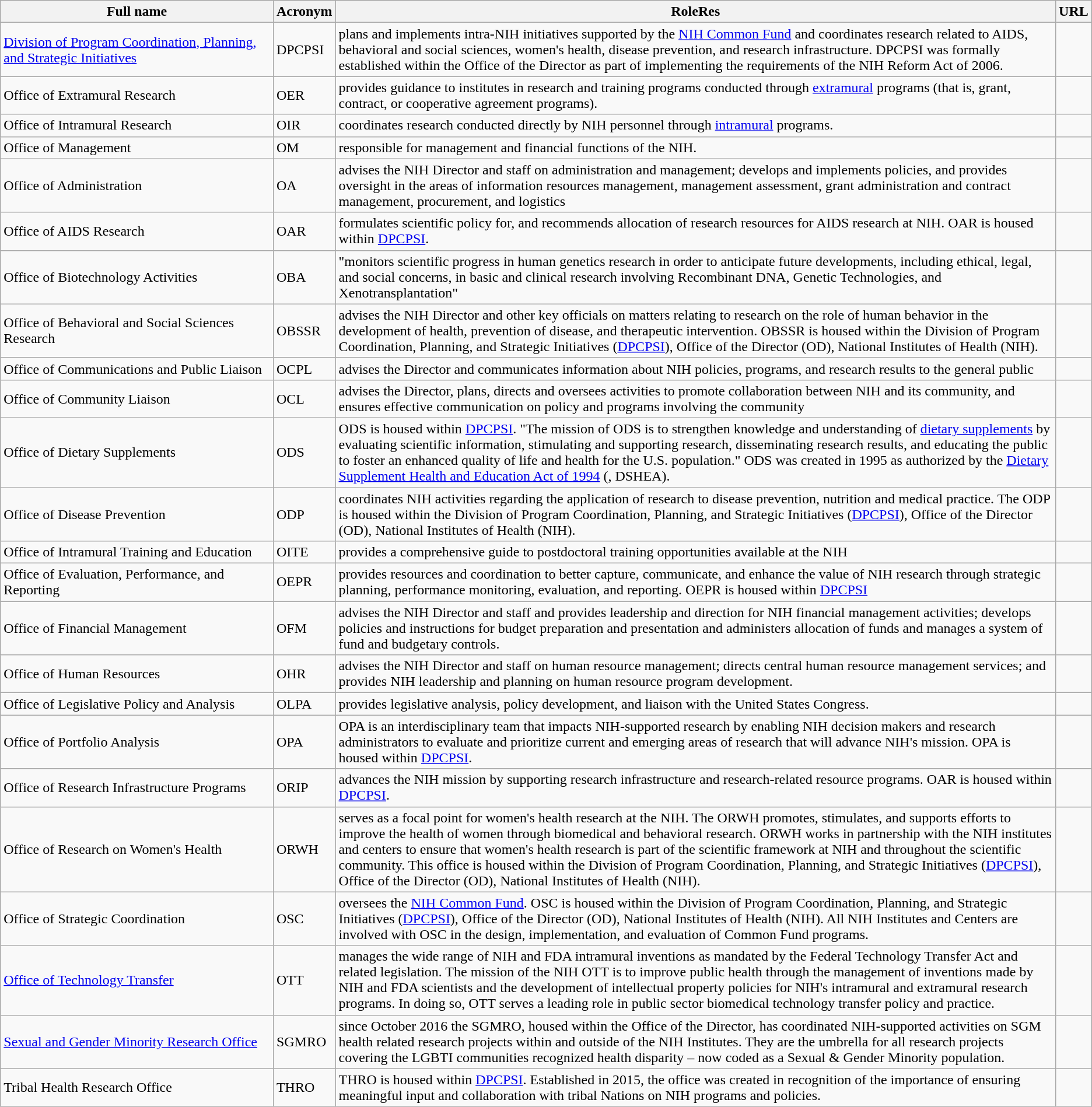<table class="wikitable sortable">
<tr>
<th style="width:25%;">Full name</th>
<th>Acronym</th>
<th class="unsortable">RoleRes</th>
<th class="unsortable">URL</th>
</tr>
<tr>
<td><a href='#'>Division of Program Coordination, Planning, and Strategic Initiatives</a></td>
<td>DPCPSI</td>
<td>plans and implements intra-NIH initiatives supported by the <a href='#'>NIH Common Fund</a> and coordinates research related to AIDS, behavioral and social sciences, women's health, disease prevention, and research infrastructure. DPCPSI was formally established within the Office of the Director as part of implementing the requirements of the NIH Reform Act of 2006.</td>
<td></td>
</tr>
<tr>
<td>Office of Extramural Research</td>
<td>OER</td>
<td>provides guidance to institutes in research and training programs conducted through <a href='#'>extramural</a> programs (that is, grant, contract, or cooperative agreement programs).</td>
<td></td>
</tr>
<tr>
<td>Office of Intramural Research</td>
<td>OIR</td>
<td>coordinates research conducted directly by NIH personnel through <a href='#'>intramural</a> programs.</td>
<td></td>
</tr>
<tr>
<td>Office of Management</td>
<td>OM</td>
<td>responsible for management and financial functions of the NIH.</td>
<td></td>
</tr>
<tr>
<td>Office of Administration</td>
<td>OA</td>
<td>advises the NIH Director and staff on administration and management; develops and implements policies, and provides oversight in the areas of information resources management, management assessment, grant administration and contract management, procurement, and logistics</td>
<td></td>
</tr>
<tr>
<td>Office of AIDS Research</td>
<td>OAR</td>
<td>formulates scientific policy for, and recommends allocation of research resources for AIDS research at NIH. OAR is housed within <a href='#'>DPCPSI</a>.</td>
<td></td>
</tr>
<tr>
<td>Office of Biotechnology Activities</td>
<td>OBA</td>
<td>"monitors scientific progress in human genetics research in order to anticipate future developments, including ethical, legal, and social concerns, in basic and clinical research involving Recombinant DNA, Genetic Technologies, and Xenotransplantation"</td>
<td></td>
</tr>
<tr>
<td>Office of Behavioral and Social Sciences Research</td>
<td>OBSSR</td>
<td>advises the NIH Director and other key officials on matters relating to research on the role of human behavior in the development of health, prevention of disease, and therapeutic intervention. OBSSR is housed within the Division of Program Coordination, Planning, and Strategic Initiatives (<a href='#'>DPCPSI</a>), Office of the Director (OD), National Institutes of Health (NIH).</td>
<td></td>
</tr>
<tr>
<td>Office of Communications and Public Liaison</td>
<td>OCPL</td>
<td>advises the Director and communicates information about NIH policies, programs, and research results to the general public</td>
<td></td>
</tr>
<tr>
<td>Office of Community Liaison</td>
<td>OCL</td>
<td>advises the Director, plans, directs and oversees activities to promote collaboration between NIH and its community, and ensures effective communication on policy and programs involving the community</td>
<td></td>
</tr>
<tr>
<td>Office of Dietary Supplements</td>
<td>ODS</td>
<td>ODS is housed within <a href='#'>DPCPSI</a>. "The mission of ODS is to strengthen knowledge and understanding of <a href='#'>dietary supplements</a> by evaluating scientific information, stimulating and supporting research, disseminating research results, and educating the public to foster an enhanced quality of life and health for the U.S. population." ODS was created in 1995 as authorized by the <a href='#'>Dietary Supplement Health and Education Act of 1994</a> (, DSHEA).</td>
<td></td>
</tr>
<tr>
<td>Office of Disease Prevention</td>
<td>ODP</td>
<td>coordinates NIH activities regarding the application of research to disease prevention, nutrition and medical practice. The ODP is housed within the Division of Program Coordination, Planning, and Strategic Initiatives (<a href='#'>DPCPSI</a>), Office of the Director (OD), National Institutes of Health (NIH).</td>
<td></td>
</tr>
<tr>
<td>Office of Intramural Training and Education</td>
<td>OITE</td>
<td>provides a comprehensive guide to postdoctoral training opportunities available at the NIH</td>
<td></td>
</tr>
<tr>
<td>Office of Evaluation, Performance, and Reporting</td>
<td>OEPR</td>
<td>provides resources and coordination to better capture, communicate, and enhance the value of NIH research through strategic planning, performance monitoring, evaluation, and reporting. OEPR is housed within <a href='#'>DPCPSI</a></td>
<td></td>
</tr>
<tr>
<td>Office of Financial Management</td>
<td>OFM</td>
<td>advises the NIH Director and staff and provides leadership and direction for NIH financial management activities; develops policies and instructions for budget preparation and presentation and administers allocation of funds and manages a system of fund and budgetary controls.</td>
<td></td>
</tr>
<tr>
<td>Office of Human Resources</td>
<td>OHR</td>
<td>advises the NIH Director and staff on human resource management; directs central human resource management services; and provides NIH leadership and planning on human resource program development.</td>
<td></td>
</tr>
<tr>
<td>Office of Legislative Policy and Analysis</td>
<td>OLPA</td>
<td>provides legislative analysis, policy development, and liaison with the United States Congress.</td>
<td></td>
</tr>
<tr>
<td>Office of Portfolio Analysis</td>
<td>OPA</td>
<td>OPA is an interdisciplinary team that impacts NIH-supported research by enabling NIH decision makers and research administrators to evaluate and prioritize current and emerging areas of research that will advance NIH's mission. OPA is housed within <a href='#'>DPCPSI</a>.</td>
<td></td>
</tr>
<tr>
<td>Office of Research Infrastructure Programs</td>
<td>ORIP</td>
<td>advances the NIH mission by supporting research infrastructure and research-related resource programs. OAR is housed within <a href='#'>DPCPSI</a>.</td>
<td></td>
</tr>
<tr>
<td>Office of Research on Women's Health</td>
<td>ORWH</td>
<td>serves as a focal point for women's health research at the NIH. The ORWH promotes, stimulates, and supports efforts to improve the health of women through biomedical and behavioral research. ORWH works in partnership with the NIH institutes and centers to ensure that women's health research is part of the scientific framework at NIH and throughout the scientific community. This office is housed within the Division of Program Coordination, Planning, and Strategic Initiatives (<a href='#'>DPCPSI</a>), Office of the Director (OD), National Institutes of Health (NIH).</td>
<td></td>
</tr>
<tr>
<td>Office of Strategic Coordination</td>
<td>OSC</td>
<td>oversees the <a href='#'>NIH Common Fund</a>. OSC is housed within the Division of Program Coordination, Planning, and Strategic Initiatives (<a href='#'>DPCPSI</a>), Office of the Director (OD), National Institutes of Health (NIH). All NIH Institutes and Centers are involved with OSC in the design, implementation, and evaluation of Common Fund programs.</td>
<td></td>
</tr>
<tr>
<td><a href='#'>Office of Technology Transfer</a></td>
<td>OTT</td>
<td>manages the wide range of NIH and FDA intramural inventions as mandated by the Federal Technology Transfer Act and related legislation. The mission of the NIH OTT is to improve public health through the management of inventions made by NIH and FDA scientists and the development of intellectual property policies for NIH's intramural and extramural research programs. In doing so, OTT serves a leading role in public sector biomedical technology transfer policy and practice.</td>
<td></td>
</tr>
<tr>
<td><a href='#'>Sexual and Gender Minority Research Office</a></td>
<td>SGMRO</td>
<td>since October 2016 the SGMRO, housed within the Office of the Director, has coordinated NIH-supported activities on SGM health related research projects within and outside of the NIH Institutes. They are the umbrella for all research projects covering the LGBTI communities recognized health disparity – now coded as a Sexual & Gender Minority population.</td>
<td></td>
</tr>
<tr>
<td>Tribal Health Research Office</td>
<td>THRO</td>
<td>THRO is housed within <a href='#'>DPCPSI</a>. Established in 2015, the office was created in recognition of the importance of ensuring meaningful input and collaboration with tribal Nations on NIH programs and policies.</td>
<td></td>
</tr>
</table>
